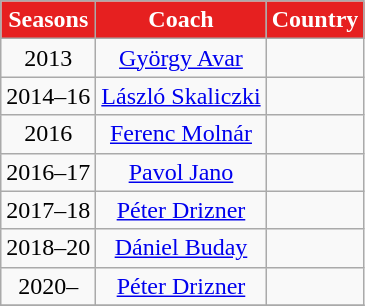<table class="wikitable" style="text-align: center">
<tr>
<th style="color:white; background:#E62020">Seasons</th>
<th style="color:white; background:#E62020">Coach</th>
<th style="color:white; background:#E62020">Country</th>
</tr>
<tr>
<td style="text-align: center">2013</td>
<td style="text-align: center"><a href='#'>György Avar</a></td>
<td style="text-align: center"></td>
</tr>
<tr>
<td style="text-align: center">2014–16</td>
<td style="text-align: center"><a href='#'>László Skaliczki</a></td>
<td style="text-align: center"></td>
</tr>
<tr>
<td style="text-align: center">2016</td>
<td style="text-align: center"><a href='#'>Ferenc Molnár</a></td>
<td style="text-align: center"></td>
</tr>
<tr>
<td style="text-align: center">2016–17</td>
<td style="text-align: center"><a href='#'>Pavol Jano</a></td>
<td style="text-align: center"></td>
</tr>
<tr>
<td style="text-align: center">2017–18</td>
<td style="text-align: center"><a href='#'>Péter Drizner</a></td>
<td style="text-align: center"></td>
</tr>
<tr>
<td style="text-align: center">2018–20</td>
<td style="text-align: center"><a href='#'>Dániel Buday</a></td>
<td style="text-align: center"></td>
</tr>
<tr>
<td style="text-align: center">2020–</td>
<td style="text-align: center"><a href='#'>Péter Drizner</a></td>
<td style="text-align: center"></td>
</tr>
<tr>
</tr>
</table>
